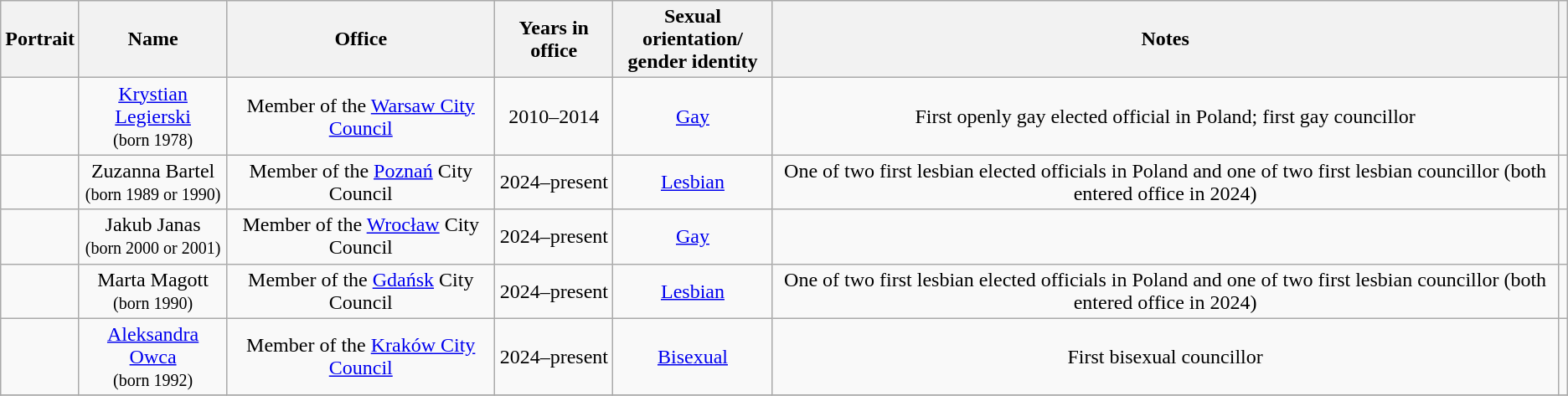<table class="wikitable sortable" style="text-align:center">
<tr>
<th class=unsortable>Portrait</th>
<th>Name</th>
<th>Office</th>
<th>Years in office</th>
<th>Sexual orientation/<br>gender identity</th>
<th class=unsortable>Notes</th>
<th scope="col" class="unsortable"></th>
</tr>
<tr>
<td></td>
<td><a href='#'>Krystian Legierski</a><br><small>(born 1978)</small></td>
<td>Member of the <a href='#'>Warsaw City Council</a></td>
<td>2010–2014</td>
<td><a href='#'>Gay</a></td>
<td>First openly gay elected official in Poland; first gay councillor</td>
<td></td>
</tr>
<tr>
<td></td>
<td>Zuzanna Bartel<br><small>(born 1989 or 1990)</small></td>
<td>Member of the <a href='#'>Poznań</a> City Council</td>
<td>2024–present</td>
<td><a href='#'>Lesbian</a></td>
<td>One of two first lesbian elected officials in Poland and one of two first lesbian councillor (both entered office in 2024)</td>
<td></td>
</tr>
<tr>
<td></td>
<td>Jakub Janas<br><small>(born 2000 or 2001)</small></td>
<td>Member of the <a href='#'>Wrocław</a> City Council</td>
<td>2024–present</td>
<td><a href='#'>Gay</a></td>
<td></td>
<td></td>
</tr>
<tr>
<td></td>
<td>Marta Magott<br><small>(born 1990)</small></td>
<td>Member of the <a href='#'>Gdańsk</a> City Council</td>
<td>2024–present</td>
<td><a href='#'>Lesbian</a></td>
<td>One of two first lesbian elected officials in Poland and one of two first lesbian councillor (both entered office in 2024)</td>
<td></td>
</tr>
<tr>
<td></td>
<td><a href='#'>Aleksandra Owca</a><br><small>(born 1992)</small></td>
<td>Member of the <a href='#'>Kraków City Council</a></td>
<td>2024–present</td>
<td><a href='#'>Bisexual</a></td>
<td>First bisexual councillor</td>
<td></td>
</tr>
<tr>
</tr>
</table>
